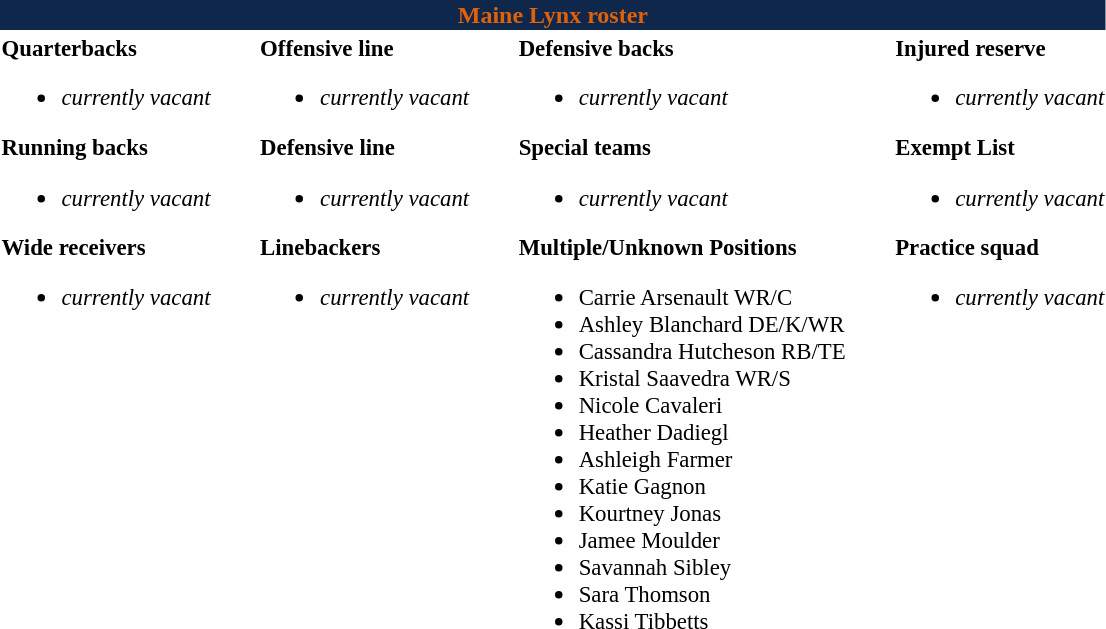<table class="toccolours" style="text-align: left;">
<tr>
<th colspan="7" style="text-align:center; color:#df6109; background-color:#10274c">Maine Lynx roster</th>
</tr>
<tr>
<td style="font-size: 95%;vertical-align:top;"><strong>Quarterbacks</strong><br><ul><li><em>currently vacant</em></li></ul><strong>Running backs</strong><ul><li><em>currently vacant</em></li></ul><strong>Wide receivers</strong><ul><li><em>currently vacant</em></li></ul></td>
<td style="width: 25px;"></td>
<td style="font-size: 95%;vertical-align:top;"><strong>Offensive line</strong><br><ul><li><em>currently vacant</em></li></ul><strong>Defensive line</strong><ul><li><em>currently vacant</em></li></ul><strong>Linebackers</strong><ul><li><em>currently vacant</em></li></ul></td>
<td style="width: 25px;"></td>
<td style="font-size: 95%;vertical-align:top;"><strong>Defensive backs</strong><br><ul><li><em>currently vacant</em></li></ul><strong>Special teams</strong><ul><li><em>currently vacant</em></li></ul><strong>Multiple/Unknown Positions</strong><ul><li> Carrie Arsenault WR/C</li><li> Ashley Blanchard DE/K/WR</li><li> Cassandra Hutcheson RB/TE</li><li> Kristal Saavedra WR/S</li><li> Nicole Cavaleri</li><li> Heather Dadiegl</li><li> Ashleigh Farmer</li><li> Katie Gagnon</li><li> Kourtney Jonas</li><li> Jamee Moulder</li><li> Savannah Sibley</li><li> Sara Thomson</li><li> Kassi Tibbetts</li></ul></td>
<td style="width: 25px;"></td>
<td style="font-size: 95%;vertical-align:top;"><strong>Injured reserve</strong><br><ul><li><em>currently vacant</em></li></ul><strong>Exempt List</strong><ul><li><em>currently vacant</em></li></ul><strong>Practice squad</strong><ul><li><em>currently vacant</em></li></ul></td>
</tr>
<tr>
</tr>
</table>
